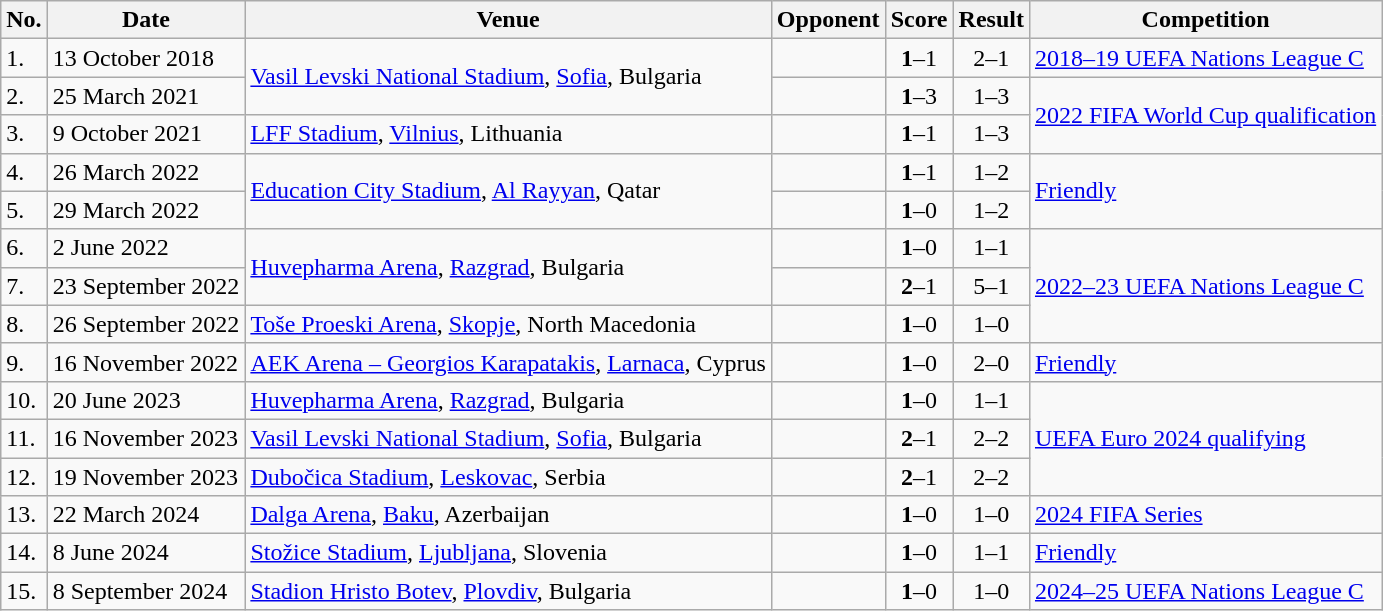<table class="wikitable">
<tr>
<th>No.</th>
<th>Date</th>
<th>Venue</th>
<th>Opponent</th>
<th>Score</th>
<th>Result</th>
<th>Competition</th>
</tr>
<tr>
<td>1.</td>
<td>13 October 2018</td>
<td rowspan="2"><a href='#'>Vasil Levski National Stadium</a>, <a href='#'>Sofia</a>, Bulgaria</td>
<td></td>
<td align="center"><strong>1</strong>–1</td>
<td align="center">2–1</td>
<td><a href='#'>2018–19 UEFA Nations League C</a></td>
</tr>
<tr>
<td>2.</td>
<td>25 March 2021</td>
<td></td>
<td align="center"><strong>1</strong>–3</td>
<td align="center">1–3</td>
<td rowspan="2"><a href='#'>2022 FIFA World Cup qualification</a></td>
</tr>
<tr>
<td>3.</td>
<td>9 October 2021</td>
<td><a href='#'>LFF Stadium</a>, <a href='#'>Vilnius</a>, Lithuania</td>
<td></td>
<td align="center"><strong>1</strong>–1</td>
<td align="center">1–3</td>
</tr>
<tr>
<td>4.</td>
<td>26 March 2022</td>
<td rowspan="2"><a href='#'>Education City Stadium</a>, <a href='#'>Al Rayyan</a>, Qatar</td>
<td></td>
<td align="center"><strong>1</strong>–1</td>
<td align="center">1–2</td>
<td rowspan="2"><a href='#'>Friendly</a></td>
</tr>
<tr>
<td>5.</td>
<td>29 March 2022</td>
<td></td>
<td align="center"><strong>1</strong>–0</td>
<td align="center">1–2</td>
</tr>
<tr>
<td>6.</td>
<td>2 June 2022</td>
<td rowspan="2"><a href='#'>Huvepharma Arena</a>, <a href='#'>Razgrad</a>, Bulgaria</td>
<td></td>
<td align="center"><strong>1</strong>–0</td>
<td align="center">1–1</td>
<td rowspan="3"><a href='#'>2022–23 UEFA Nations League C</a></td>
</tr>
<tr>
<td>7.</td>
<td>23 September 2022</td>
<td></td>
<td align="center"><strong>2</strong>–1</td>
<td align="center">5–1</td>
</tr>
<tr>
<td>8.</td>
<td>26 September 2022</td>
<td><a href='#'>Toše Proeski Arena</a>, <a href='#'>Skopje</a>, North Macedonia</td>
<td></td>
<td align="center"><strong>1</strong>–0</td>
<td align="center">1–0</td>
</tr>
<tr>
<td>9.</td>
<td>16 November 2022</td>
<td><a href='#'>AEK Arena – Georgios Karapatakis</a>, <a href='#'>Larnaca</a>, Cyprus</td>
<td></td>
<td align="center"><strong>1</strong>–0</td>
<td align="center">2–0</td>
<td><a href='#'>Friendly</a></td>
</tr>
<tr>
<td>10.</td>
<td>20 June 2023</td>
<td><a href='#'>Huvepharma Arena</a>, <a href='#'>Razgrad</a>, Bulgaria</td>
<td></td>
<td align=center><strong>1</strong>–0</td>
<td align=center>1–1</td>
<td rowspan="3"><a href='#'>UEFA Euro 2024 qualifying</a></td>
</tr>
<tr>
<td>11.</td>
<td>16 November 2023</td>
<td><a href='#'>Vasil Levski National Stadium</a>, <a href='#'>Sofia</a>, Bulgaria</td>
<td></td>
<td align="center"><strong>2</strong>–1</td>
<td align="center">2–2</td>
</tr>
<tr>
<td>12.</td>
<td>19 November 2023</td>
<td><a href='#'>Dubočica Stadium</a>, <a href='#'>Leskovac</a>, Serbia</td>
<td></td>
<td align="center"><strong>2</strong>–1</td>
<td align="center">2–2</td>
</tr>
<tr>
<td>13.</td>
<td>22 March 2024</td>
<td><a href='#'>Dalga Arena</a>, <a href='#'>Baku</a>, Azerbaijan</td>
<td></td>
<td align="center"><strong>1</strong>–0</td>
<td align="center">1–0</td>
<td><a href='#'>2024 FIFA Series</a></td>
</tr>
<tr>
<td>14.</td>
<td>8 June 2024</td>
<td><a href='#'>Stožice Stadium</a>, <a href='#'>Ljubljana</a>, Slovenia</td>
<td></td>
<td align="center"><strong>1</strong>–0</td>
<td align="center">1–1</td>
<td><a href='#'>Friendly</a></td>
</tr>
<tr>
<td>15.</td>
<td>8 September 2024</td>
<td><a href='#'>Stadion Hristo Botev</a>, <a href='#'>Plovdiv</a>, Bulgaria</td>
<td></td>
<td align="center"><strong>1</strong>–0</td>
<td align="center">1–0</td>
<td><a href='#'>2024–25 UEFA Nations League C</a></td>
</tr>
</table>
